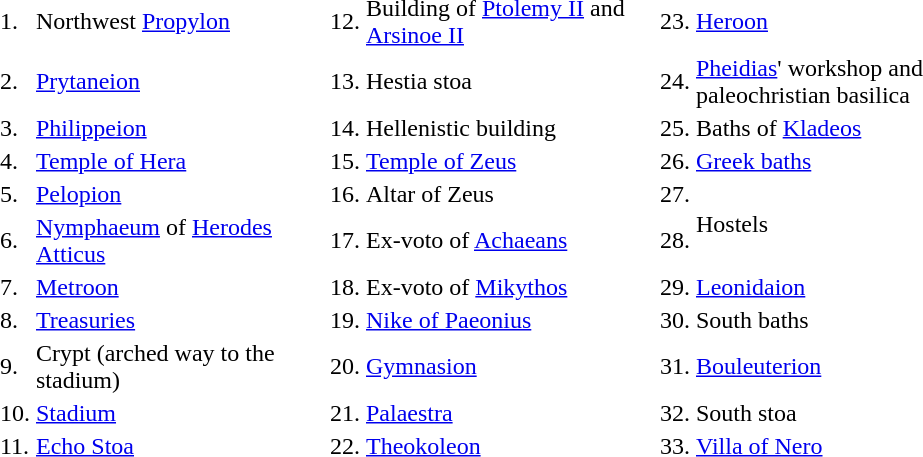<table style="margin-left: auto; margin-right: auto; border: none;">
<tr>
<th scope="col" style="width: 0.5em;"></th>
<th scope="col" style="width: 12em;"></th>
<th scope="col" style="width: 0.5em;"></th>
<th scope="col" style="width: 12em;"></th>
<th scope="col" style="width: 0.5em;"></th>
<th scope="col" style="width: 12em;"></th>
</tr>
<tr>
<td>1.</td>
<td>Northwest <a href='#'>Propylon</a></td>
<td>12.</td>
<td>Building of <a href='#'>Ptolemy II</a> and <a href='#'>Arsinoe II</a></td>
<td>23.</td>
<td><a href='#'>Heroon</a></td>
</tr>
<tr>
<td>2.</td>
<td><a href='#'>Prytaneion</a></td>
<td>13.</td>
<td>Hestia stoa</td>
<td>24.</td>
<td><a href='#'>Pheidias</a>' workshop and paleochristian basilica</td>
</tr>
<tr>
<td>3.</td>
<td><a href='#'>Philippeion</a></td>
<td>14.</td>
<td>Hellenistic building</td>
<td>25.</td>
<td>Baths of <a href='#'>Kladeos</a></td>
</tr>
<tr>
<td>4.</td>
<td><a href='#'>Temple of Hera</a></td>
<td>15.</td>
<td><a href='#'>Temple of Zeus</a></td>
<td>26.</td>
<td><a href='#'>Greek baths</a></td>
</tr>
<tr>
<td>5.</td>
<td><a href='#'>Pelopion</a></td>
<td>16.</td>
<td>Altar of Zeus</td>
<td>27.</td>
<td rowspan="2">Hostels</td>
</tr>
<tr>
<td>6.</td>
<td><a href='#'>Nymphaeum</a> of <a href='#'>Herodes Atticus</a></td>
<td>17.</td>
<td>Ex-voto of <a href='#'>Achaeans</a></td>
<td>28.</td>
</tr>
<tr>
<td>7.</td>
<td><a href='#'>Metroon</a></td>
<td>18.</td>
<td>Ex-voto of <a href='#'>Mikythos</a></td>
<td>29.</td>
<td><a href='#'>Leonidaion</a></td>
</tr>
<tr>
<td>8.</td>
<td><a href='#'>Treasuries</a></td>
<td>19.</td>
<td><a href='#'>Nike of Paeonius</a></td>
<td>30.</td>
<td>South baths</td>
</tr>
<tr>
<td>9.</td>
<td>Crypt (arched way to the stadium)</td>
<td>20.</td>
<td><a href='#'>Gymnasion</a></td>
<td>31.</td>
<td><a href='#'>Bouleuterion</a></td>
</tr>
<tr>
<td>10.</td>
<td><a href='#'>Stadium</a></td>
<td>21.</td>
<td><a href='#'>Palaestra</a></td>
<td>32.</td>
<td>South stoa</td>
</tr>
<tr>
<td>11.</td>
<td><a href='#'>Echo Stoa</a></td>
<td>22.</td>
<td><a href='#'>Theokoleon</a></td>
<td>33.</td>
<td><a href='#'>Villa of Nero</a></td>
</tr>
</table>
